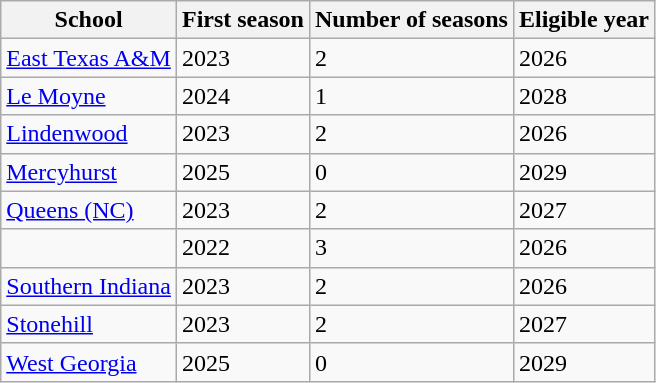<table class="wikitable sortable">
<tr>
<th>School</th>
<th>First season</th>
<th>Number of seasons</th>
<th>Eligible year</th>
</tr>
<tr>
<td><a href='#'>East Texas A&M</a></td>
<td>2023</td>
<td>2</td>
<td>2026</td>
</tr>
<tr>
<td><a href='#'>Le Moyne</a></td>
<td>2024</td>
<td>1</td>
<td>2028</td>
</tr>
<tr>
<td><a href='#'>Lindenwood</a></td>
<td>2023</td>
<td>2</td>
<td>2026</td>
</tr>
<tr>
<td><a href='#'>Mercyhurst</a></td>
<td>2025</td>
<td>0</td>
<td>2029</td>
</tr>
<tr>
<td><a href='#'>Queens (NC)</a></td>
<td>2023</td>
<td>2</td>
<td>2027</td>
</tr>
<tr>
<td></td>
<td>2022</td>
<td>3</td>
<td>2026</td>
</tr>
<tr>
<td><a href='#'>Southern Indiana</a></td>
<td>2023</td>
<td>2</td>
<td>2026</td>
</tr>
<tr>
<td><a href='#'>Stonehill</a></td>
<td>2023</td>
<td>2</td>
<td>2027</td>
</tr>
<tr>
<td><a href='#'>West Georgia</a></td>
<td>2025</td>
<td>0</td>
<td>2029</td>
</tr>
</table>
